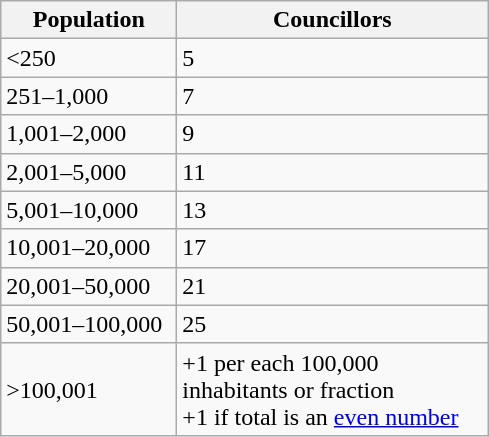<table class="wikitable" style="text-align:left;">
<tr>
<th width="110">Population</th>
<th width="200">Councillors</th>
</tr>
<tr>
<td><250</td>
<td>5</td>
</tr>
<tr>
<td>251–1,000</td>
<td>7</td>
</tr>
<tr>
<td>1,001–2,000</td>
<td>9</td>
</tr>
<tr>
<td>2,001–5,000</td>
<td>11</td>
</tr>
<tr>
<td>5,001–10,000</td>
<td>13</td>
</tr>
<tr>
<td>10,001–20,000</td>
<td>17</td>
</tr>
<tr>
<td>20,001–50,000</td>
<td>21</td>
</tr>
<tr>
<td>50,001–100,000</td>
<td>25</td>
</tr>
<tr>
<td>>100,001</td>
<td>+1 per each 100,000 inhabitants or fraction<br>+1 if total is an <a href='#'>even number</a></td>
</tr>
</table>
